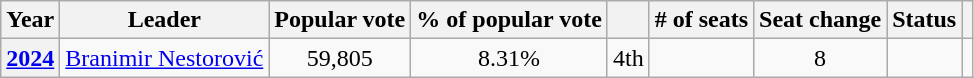<table class="wikitable" style="text-align:center">
<tr>
<th>Year</th>
<th>Leader</th>
<th>Popular vote</th>
<th>% of popular vote</th>
<th></th>
<th># of seats</th>
<th>Seat change</th>
<th>Status</th>
<th></th>
</tr>
<tr>
<th><a href='#'>2024</a></th>
<td><a href='#'>Branimir Nestorović</a></td>
<td>59,805</td>
<td>8.31%</td>
<td> 4th</td>
<td></td>
<td> 8</td>
<td></td>
<td></td>
</tr>
</table>
